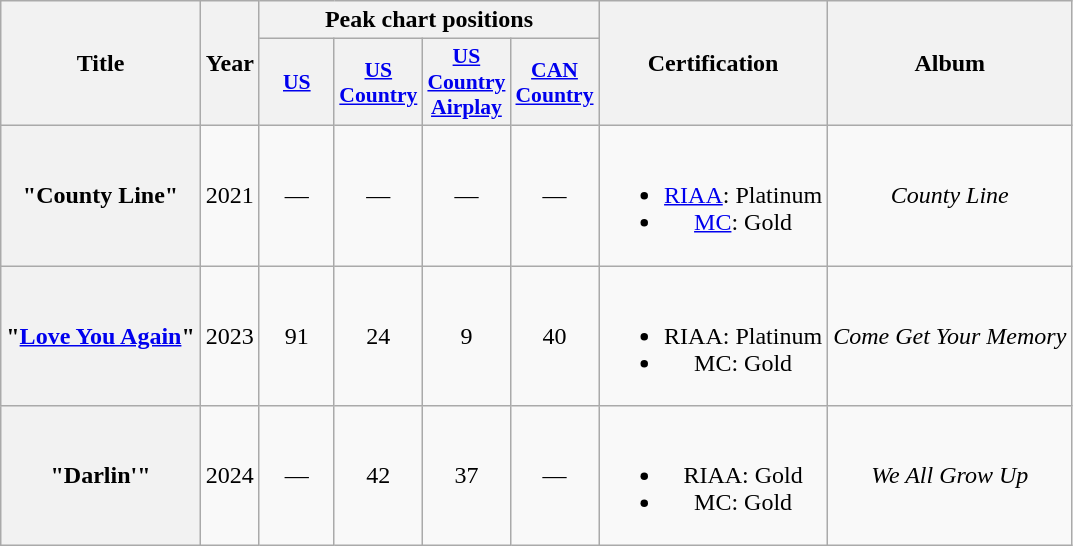<table class="wikitable plainrowheaders" style="text-align:center">
<tr>
<th scope="col" rowspan="2">Title</th>
<th scope="col" rowspan="2">Year</th>
<th scope="col" colspan="4">Peak chart positions</th>
<th scope="col" rowspan="2">Certification</th>
<th scope="col" rowspan="2">Album</th>
</tr>
<tr>
<th scope="col" style="width:3em;font-size:90%"><a href='#'>US</a><br></th>
<th scope="col" style="width:3em;font-size:90%"><a href='#'>US Country</a><br></th>
<th scope="col" style="width:3em;font-size:90%"><a href='#'>US Country Airplay</a><br></th>
<th scope="col" style="width:3em;font-size:90%"><a href='#'>CAN Country</a><br></th>
</tr>
<tr>
<th scope="row">"County Line"</th>
<td>2021</td>
<td>—</td>
<td>—</td>
<td>—</td>
<td>—</td>
<td><br><ul><li><a href='#'>RIAA</a>: Platinum</li><li><a href='#'>MC</a>: Gold</li></ul></td>
<td><em>County Line</em></td>
</tr>
<tr>
<th scope="row">"<a href='#'>Love You Again</a>"</th>
<td>2023</td>
<td>91</td>
<td>24</td>
<td>9</td>
<td>40</td>
<td><br><ul><li>RIAA: Platinum</li><li>MC: Gold</li></ul></td>
<td><em>Come Get Your Memory</em></td>
</tr>
<tr>
<th scope="row">"Darlin'"</th>
<td>2024</td>
<td>—</td>
<td>42</td>
<td>37</td>
<td>—</td>
<td><br><ul><li>RIAA: Gold</li><li>MC: Gold</li></ul></td>
<td><em>We All Grow Up</em></td>
</tr>
</table>
